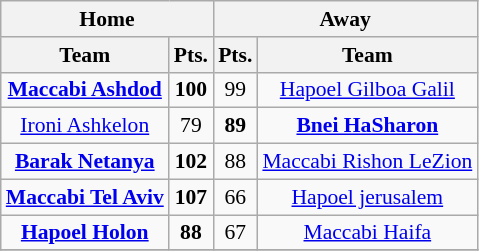<table style="font-size: 90%; text-align: center" class="wikitable">
<tr>
<th colspan="2">Home</th>
<th colspan="2">Away</th>
</tr>
<tr>
<th>Team</th>
<th>Pts.</th>
<th>Pts.</th>
<th>Team</th>
</tr>
<tr>
<td><strong><a href='#'>Maccabi Ashdod</a></strong></td>
<td><strong>100</strong></td>
<td>99</td>
<td><a href='#'>Hapoel Gilboa Galil</a></td>
</tr>
<tr>
<td><a href='#'>Ironi Ashkelon</a></td>
<td>79</td>
<td><strong>89</strong></td>
<td><strong><a href='#'>Bnei HaSharon</a></strong></td>
</tr>
<tr>
<td><strong><a href='#'>Barak Netanya</a></strong></td>
<td><strong>102</strong></td>
<td>88</td>
<td><a href='#'>Maccabi Rishon LeZion</a></td>
</tr>
<tr>
<td><strong><a href='#'>Maccabi Tel Aviv</a></strong></td>
<td><strong>107</strong></td>
<td>66</td>
<td><a href='#'>Hapoel jerusalem</a></td>
</tr>
<tr>
<td><strong><a href='#'>Hapoel Holon</a></strong></td>
<td><strong>88</strong></td>
<td>67</td>
<td><a href='#'>Maccabi Haifa</a></td>
</tr>
<tr>
</tr>
</table>
